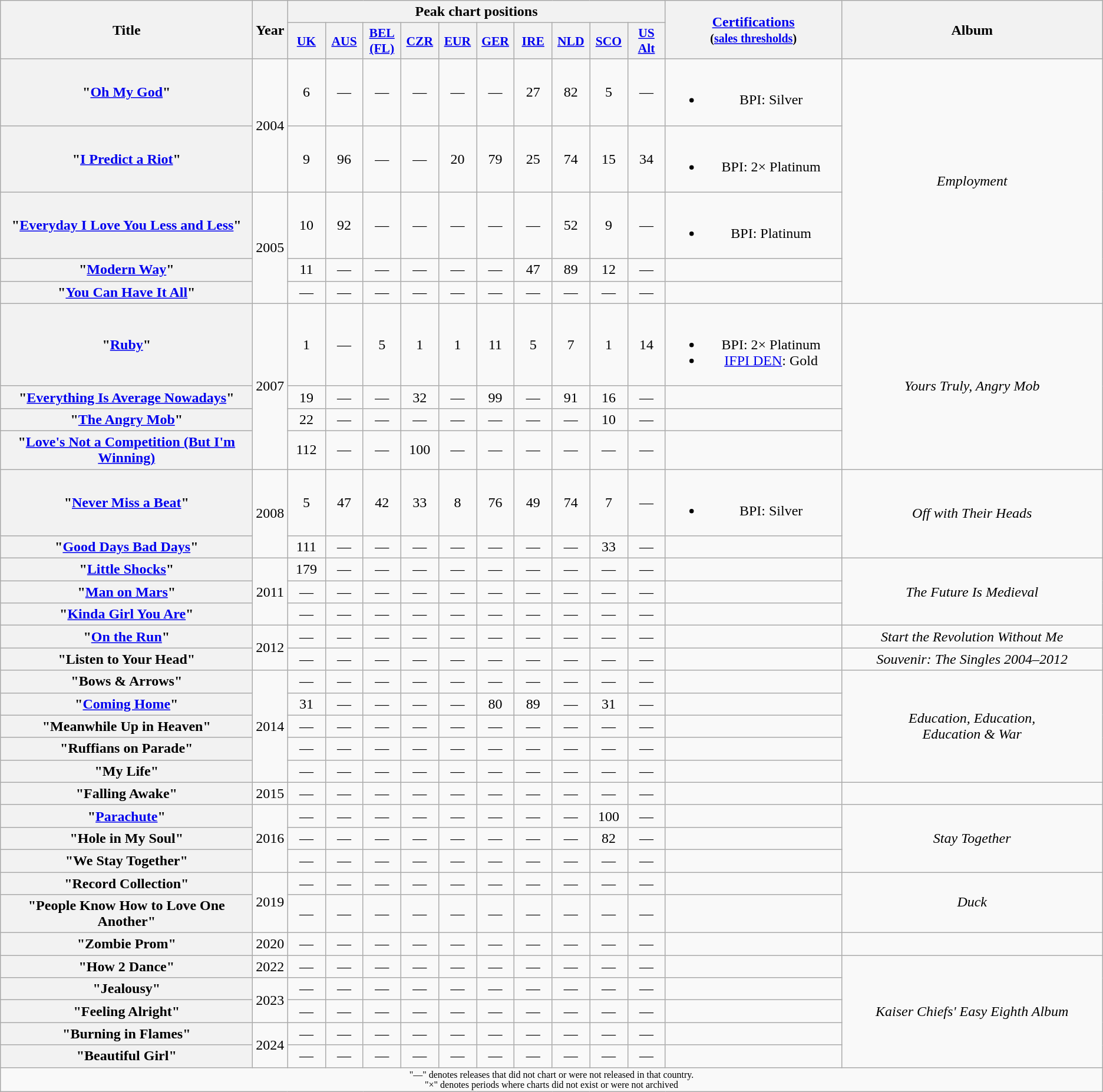<table class="wikitable plainrowheaders" style="text-align:center;">
<tr>
<th scope="col" rowspan="2">Title</th>
<th scope="col" rowspan="2">Year</th>
<th scope="col" colspan="10">Peak chart positions</th>
<th scope="col" rowspan="2" style="width:12em;"><a href='#'>Certifications</a><br><small>(<a href='#'>sales thresholds</a>)</small></th>
<th scope="col" rowspan="2" style="width:18em;">Album</th>
</tr>
<tr>
<th scope="col" style="width:2.5em;font-size:90%;"><a href='#'>UK</a><br></th>
<th scope="col" style="width:2.5em;font-size:90%;"><a href='#'>AUS</a><br></th>
<th scope="col" style="width:2.5em;font-size:90%;"><a href='#'>BEL<br>(FL)</a><br></th>
<th scope="col" style="width:2.5em;font-size:90%;"><a href='#'>CZR</a><br></th>
<th scope="col" style="width:2.5em;font-size:90%;"><a href='#'>EUR</a><br></th>
<th scope="col" style="width:2.5em;font-size:90%;"><a href='#'>GER</a><br></th>
<th scope="col" style="width:2.5em;font-size:90%;"><a href='#'>IRE</a><br></th>
<th scope="col" style="width:2.5em;font-size:90%;"><a href='#'>NLD</a><br></th>
<th scope="col" style="width:2.5em;font-size:90%;"><a href='#'>SCO</a><br></th>
<th scope="col" style="width:2.5em;font-size:90%;"><a href='#'>US<br>Alt</a><br></th>
</tr>
<tr>
<th scope="row">"<a href='#'>Oh My God</a>"</th>
<td rowspan="2">2004</td>
<td>6</td>
<td>—</td>
<td>—</td>
<td>—</td>
<td>—</td>
<td>—</td>
<td>27</td>
<td>82</td>
<td>5</td>
<td>—</td>
<td><br><ul><li>BPI: Silver</li></ul></td>
<td rowspan="5"><em>Employment</em></td>
</tr>
<tr>
<th scope="row">"<a href='#'>I Predict a Riot</a>"</th>
<td>9</td>
<td>96</td>
<td>—</td>
<td>—</td>
<td>20</td>
<td>79</td>
<td>25</td>
<td>74</td>
<td>15</td>
<td>34</td>
<td><br><ul><li>BPI: 2× Platinum</li></ul></td>
</tr>
<tr>
<th scope="row">"<a href='#'>Everyday I Love You Less and Less</a>"</th>
<td rowspan="3">2005</td>
<td>10</td>
<td>92</td>
<td>—</td>
<td>—</td>
<td>—</td>
<td>—</td>
<td>—</td>
<td>52</td>
<td>9</td>
<td>—</td>
<td><br><ul><li>BPI: Platinum</li></ul></td>
</tr>
<tr>
<th scope="row">"<a href='#'>Modern Way</a>"</th>
<td>11</td>
<td>—</td>
<td>—</td>
<td>—</td>
<td>—</td>
<td>—</td>
<td>47</td>
<td>89</td>
<td>12</td>
<td>—</td>
<td></td>
</tr>
<tr>
<th scope="row">"<a href='#'>You Can Have It All</a>"</th>
<td>—</td>
<td>—</td>
<td>—</td>
<td>—</td>
<td>—</td>
<td>—</td>
<td>—</td>
<td>—</td>
<td>—</td>
<td>—</td>
<td></td>
</tr>
<tr>
<th scope="row">"<a href='#'>Ruby</a>"</th>
<td rowspan="4">2007</td>
<td>1</td>
<td>—</td>
<td>5</td>
<td>1</td>
<td>1</td>
<td>11</td>
<td>5</td>
<td>7</td>
<td>1</td>
<td>14</td>
<td><br><ul><li>BPI: 2× Platinum</li><li><a href='#'>IFPI DEN</a>: Gold</li></ul></td>
<td rowspan="4"><em>Yours Truly, Angry Mob</em></td>
</tr>
<tr>
<th scope="row">"<a href='#'>Everything Is Average Nowadays</a>"</th>
<td>19</td>
<td>—</td>
<td>—</td>
<td>32</td>
<td>—</td>
<td>99</td>
<td>—</td>
<td>91</td>
<td>16</td>
<td>—</td>
<td></td>
</tr>
<tr>
<th scope="row">"<a href='#'>The Angry Mob</a>"</th>
<td>22</td>
<td>—</td>
<td>—</td>
<td>—</td>
<td>—</td>
<td>—</td>
<td>—</td>
<td>—</td>
<td>10</td>
<td>—</td>
<td></td>
</tr>
<tr>
<th scope="row">"<a href='#'>Love's Not a Competition (But I'm Winning)</a></th>
<td>112</td>
<td>—</td>
<td>—</td>
<td>100</td>
<td>—</td>
<td>—</td>
<td>—</td>
<td>—</td>
<td>—</td>
<td>—</td>
<td></td>
</tr>
<tr>
<th scope="row">"<a href='#'>Never Miss a Beat</a>"</th>
<td rowspan="2">2008</td>
<td>5</td>
<td>47</td>
<td>42</td>
<td>33</td>
<td>8</td>
<td>76</td>
<td>49</td>
<td>74</td>
<td>7</td>
<td>—</td>
<td><br><ul><li>BPI: Silver</li></ul></td>
<td rowspan="2"><em>Off with Their Heads</em></td>
</tr>
<tr>
<th scope="row">"<a href='#'>Good Days Bad Days</a>"</th>
<td>111</td>
<td>—</td>
<td>—</td>
<td>—</td>
<td>—</td>
<td>—</td>
<td>—</td>
<td>—</td>
<td>33</td>
<td>—</td>
<td></td>
</tr>
<tr>
<th scope="row">"<a href='#'>Little Shocks</a>"</th>
<td rowspan="3">2011</td>
<td>179</td>
<td>—</td>
<td>—</td>
<td>—</td>
<td>—</td>
<td>—</td>
<td>—</td>
<td>—</td>
<td>—</td>
<td>—</td>
<td></td>
<td rowspan="3"><em>The Future Is Medieval</em></td>
</tr>
<tr>
<th scope="row">"<a href='#'>Man on Mars</a>"</th>
<td>—</td>
<td>—</td>
<td>—</td>
<td>—</td>
<td>—</td>
<td>—</td>
<td>—</td>
<td>—</td>
<td>—</td>
<td>—</td>
<td></td>
</tr>
<tr>
<th scope="row">"<a href='#'>Kinda Girl You Are</a>"</th>
<td>—</td>
<td>—</td>
<td>—</td>
<td>—</td>
<td>—</td>
<td>—</td>
<td>—</td>
<td>—</td>
<td>—</td>
<td>—</td>
<td></td>
</tr>
<tr>
<th scope="row">"<a href='#'>On the Run</a>"</th>
<td rowspan="2">2012</td>
<td>—</td>
<td>—</td>
<td>—</td>
<td>—</td>
<td>—</td>
<td>—</td>
<td>—</td>
<td>—</td>
<td>—</td>
<td>—</td>
<td></td>
<td><em>Start the Revolution Without Me</em></td>
</tr>
<tr>
<th scope="row">"Listen to Your Head"</th>
<td>—</td>
<td>—</td>
<td>—</td>
<td>—</td>
<td>—</td>
<td>—</td>
<td>—</td>
<td>—</td>
<td>—</td>
<td>—</td>
<td></td>
<td><em>Souvenir: The Singles 2004–2012</em></td>
</tr>
<tr>
<th scope="row">"Bows & Arrows"</th>
<td rowspan="5">2014</td>
<td>—</td>
<td>—</td>
<td>—</td>
<td>—</td>
<td>—</td>
<td>—</td>
<td>—</td>
<td>—</td>
<td>—</td>
<td>—</td>
<td></td>
<td rowspan="5"><em>Education, Education,<br>Education & War</em></td>
</tr>
<tr>
<th scope="row">"<a href='#'>Coming Home</a>"</th>
<td>31</td>
<td>—</td>
<td>—</td>
<td>—</td>
<td>—</td>
<td>80</td>
<td>89</td>
<td>—</td>
<td>31</td>
<td>—</td>
<td></td>
</tr>
<tr>
<th scope="row">"Meanwhile Up in Heaven"</th>
<td>—</td>
<td>—</td>
<td>—</td>
<td>—</td>
<td>—</td>
<td>—</td>
<td>—</td>
<td>—</td>
<td>—</td>
<td>—</td>
<td></td>
</tr>
<tr>
<th scope="row">"Ruffians on Parade"</th>
<td>—</td>
<td>—</td>
<td>—</td>
<td>—</td>
<td>—</td>
<td>—</td>
<td>—</td>
<td>—</td>
<td>—</td>
<td>—</td>
<td></td>
</tr>
<tr>
<th scope="row">"My Life"</th>
<td>—</td>
<td>—</td>
<td>—</td>
<td>—</td>
<td>—</td>
<td>—</td>
<td>—</td>
<td>—</td>
<td>—</td>
<td>—</td>
<td></td>
</tr>
<tr>
<th scope="row">"Falling Awake"</th>
<td>2015</td>
<td>—</td>
<td>—</td>
<td>—</td>
<td>—</td>
<td>—</td>
<td>—</td>
<td>—</td>
<td>—</td>
<td>—</td>
<td>—</td>
<td></td>
<td></td>
</tr>
<tr>
<th scope="row">"<a href='#'>Parachute</a>"</th>
<td rowspan="3">2016</td>
<td>—</td>
<td>—</td>
<td>—</td>
<td>—</td>
<td>—</td>
<td>—</td>
<td>—</td>
<td>—</td>
<td>100</td>
<td>—</td>
<td></td>
<td rowspan="3"><em>Stay Together</em></td>
</tr>
<tr>
<th scope="row">"Hole in My Soul"</th>
<td>—</td>
<td>—</td>
<td>—</td>
<td>—</td>
<td>—</td>
<td>—</td>
<td>—</td>
<td>—</td>
<td>82</td>
<td>—</td>
<td></td>
</tr>
<tr>
<th scope="row">"We Stay Together"</th>
<td>—</td>
<td>—</td>
<td>—</td>
<td>—</td>
<td>—</td>
<td>—</td>
<td>—</td>
<td>—</td>
<td>—</td>
<td>—</td>
<td></td>
</tr>
<tr>
<th scope="row">"Record Collection"</th>
<td rowspan="2">2019</td>
<td>—</td>
<td>—</td>
<td>—</td>
<td>—</td>
<td>—</td>
<td>—</td>
<td>—</td>
<td>—</td>
<td>—</td>
<td>—</td>
<td></td>
<td rowspan="2"><em>Duck</em></td>
</tr>
<tr>
<th scope="row">"People Know How to Love One Another"</th>
<td>—</td>
<td>—</td>
<td>—</td>
<td>—</td>
<td>—</td>
<td>—</td>
<td>—</td>
<td>—</td>
<td>—</td>
<td>—</td>
<td></td>
</tr>
<tr>
<th scope="row">"Zombie Prom"</th>
<td>2020</td>
<td>—</td>
<td>—</td>
<td>—</td>
<td>—</td>
<td>—</td>
<td>—</td>
<td>—</td>
<td>—</td>
<td>—</td>
<td>—</td>
<td></td>
<td></td>
</tr>
<tr>
<th scope="row">"How 2 Dance"</th>
<td>2022</td>
<td>—</td>
<td>—</td>
<td>—</td>
<td>—</td>
<td>—</td>
<td>—</td>
<td>—</td>
<td>—</td>
<td>—</td>
<td>—</td>
<td></td>
<td rowspan="5"><em>Kaiser Chiefs' Easy Eighth Album</em></td>
</tr>
<tr>
<th scope="row">"Jealousy"</th>
<td rowspan="2">2023</td>
<td>—</td>
<td>—</td>
<td>—</td>
<td>—</td>
<td>—</td>
<td>—</td>
<td>—</td>
<td>—</td>
<td>—</td>
<td>—</td>
<td></td>
</tr>
<tr>
<th scope="row">"Feeling Alright"</th>
<td>—</td>
<td>—</td>
<td>—</td>
<td>—</td>
<td>—</td>
<td>—</td>
<td>—</td>
<td>—</td>
<td>—</td>
<td>—</td>
<td></td>
</tr>
<tr>
<th scope="row">"Burning in Flames"</th>
<td rowspan="2">2024</td>
<td>—</td>
<td>—</td>
<td>—</td>
<td>—</td>
<td>—</td>
<td>—</td>
<td>—</td>
<td>—</td>
<td>—</td>
<td>—</td>
<td></td>
</tr>
<tr>
<th scope="row">"Beautiful Girl"</th>
<td>—</td>
<td>—</td>
<td>—</td>
<td>—</td>
<td>—</td>
<td>—</td>
<td>—</td>
<td>—</td>
<td>—</td>
<td>—</td>
<td></td>
</tr>
<tr>
<td colspan="15" style="text-align:center; font-size:8pt;">"—" denotes releases that did not chart or were not released in that country.<br>"×" denotes periods where charts did not exist or were not archived</td>
</tr>
</table>
